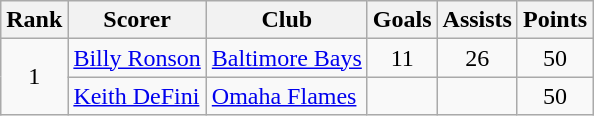<table class="wikitable">
<tr>
<th>Rank</th>
<th>Scorer</th>
<th>Club</th>
<th>Goals</th>
<th>Assists</th>
<th>Points</th>
</tr>
<tr>
<td rowspan="2" align=center>1</td>
<td><a href='#'>Billy Ronson</a></td>
<td><a href='#'>Baltimore Bays</a></td>
<td align=center>11</td>
<td align=center>26</td>
<td align=center>50</td>
</tr>
<tr>
<td><a href='#'>Keith DeFini</a></td>
<td><a href='#'>Omaha Flames</a></td>
<td align=center></td>
<td align=center></td>
<td align=center>50</td>
</tr>
</table>
